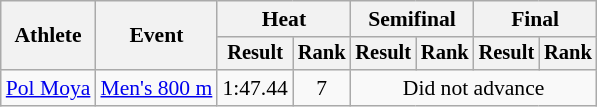<table class="wikitable" style="font-size:90%">
<tr>
<th rowspan="2">Athlete</th>
<th rowspan="2">Event</th>
<th colspan="2">Heat</th>
<th colspan="2">Semifinal</th>
<th colspan="2">Final</th>
</tr>
<tr style="font-size:95%">
<th>Result</th>
<th>Rank</th>
<th>Result</th>
<th>Rank</th>
<th>Result</th>
<th>Rank</th>
</tr>
<tr align=center>
<td align=left><a href='#'>Pol Moya</a></td>
<td align=left><a href='#'>Men's 800 m</a></td>
<td>1:47.44</td>
<td>7</td>
<td colspan=4>Did not advance</td>
</tr>
</table>
